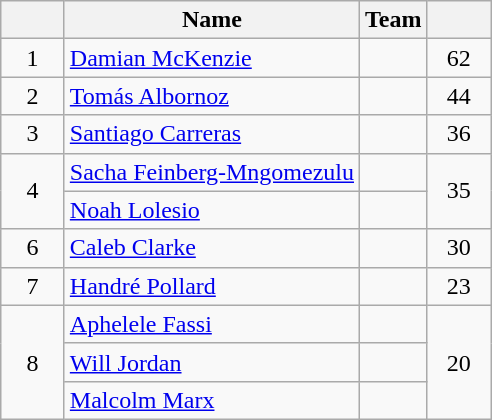<table class="wikitable" style="text-align:center">
<tr>
<th width="35"></th>
<th>Name</th>
<th>Team</th>
<th width="35"></th>
</tr>
<tr>
<td>1</td>
<td align="left"><a href='#'>Damian McKenzie</a></td>
<td align="left"></td>
<td>62</td>
</tr>
<tr>
<td>2</td>
<td align="left"><a href='#'>Tomás Albornoz</a></td>
<td align="left"></td>
<td>44</td>
</tr>
<tr>
<td>3</td>
<td align="left"><a href='#'>Santiago Carreras</a></td>
<td align="left"></td>
<td>36</td>
</tr>
<tr>
<td rowspan="2">4</td>
<td align="left"><a href='#'>Sacha Feinberg-Mngomezulu</a></td>
<td align="left"></td>
<td rowspan="2">35</td>
</tr>
<tr>
<td align="left"><a href='#'>Noah Lolesio</a></td>
<td align="left"></td>
</tr>
<tr>
<td>6</td>
<td align="left"><a href='#'>Caleb Clarke</a></td>
<td align="left"></td>
<td>30</td>
</tr>
<tr>
<td>7</td>
<td align="left"><a href='#'>Handré Pollard</a></td>
<td align="left"></td>
<td>23</td>
</tr>
<tr>
<td rowspan="3">8</td>
<td align="left"><a href='#'>Aphelele Fassi</a></td>
<td align="left"></td>
<td rowspan="3">20</td>
</tr>
<tr>
<td align="left"><a href='#'>Will Jordan</a></td>
<td align="left"></td>
</tr>
<tr>
<td align="left"><a href='#'>Malcolm Marx</a></td>
<td align="left"></td>
</tr>
</table>
